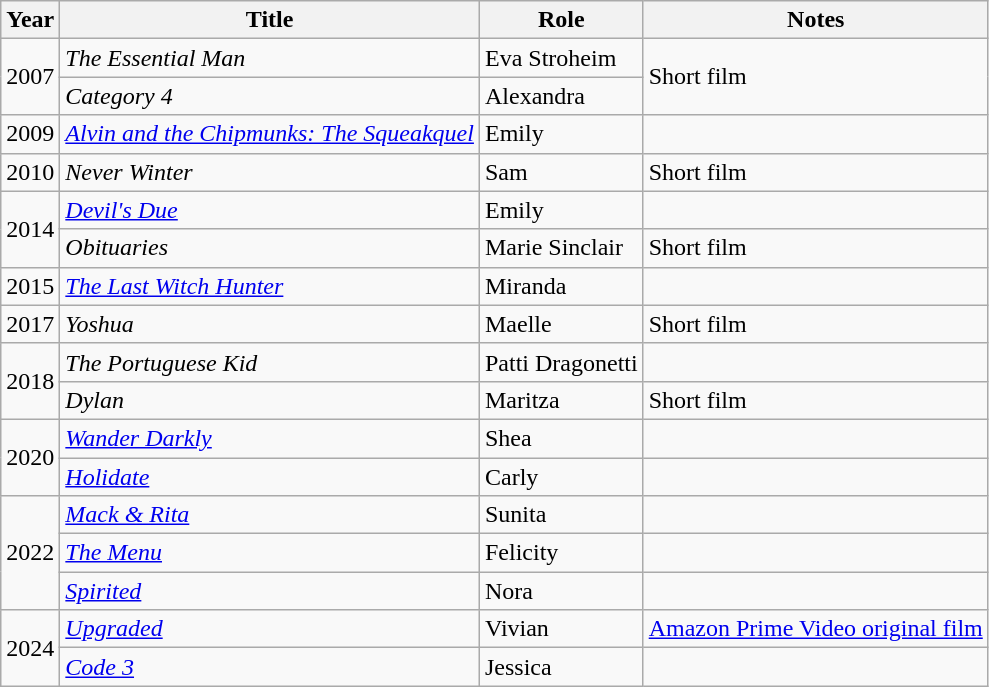<table class="wikitable sortable">
<tr>
<th>Year</th>
<th>Title</th>
<th>Role</th>
<th class="unsortable">Notes</th>
</tr>
<tr>
<td rowspan="2">2007</td>
<td><em>The Essential Man</em></td>
<td>Eva Stroheim</td>
<td rowspan="2">Short film</td>
</tr>
<tr>
<td><em>Category 4</em></td>
<td>Alexandra</td>
</tr>
<tr>
<td>2009</td>
<td><em><a href='#'>Alvin and the Chipmunks: The Squeakquel</a></em></td>
<td>Emily</td>
<td></td>
</tr>
<tr>
<td>2010</td>
<td><em>Never Winter</em></td>
<td>Sam</td>
<td>Short film</td>
</tr>
<tr>
<td rowspan="2">2014</td>
<td><em><a href='#'>Devil's Due</a></em></td>
<td>Emily</td>
<td></td>
</tr>
<tr>
<td><em>Obituaries</em></td>
<td>Marie Sinclair</td>
<td>Short film</td>
</tr>
<tr>
<td>2015</td>
<td><em><a href='#'>The Last Witch Hunter</a></em></td>
<td>Miranda</td>
<td></td>
</tr>
<tr>
<td>2017</td>
<td><em>Yoshua</em></td>
<td>Maelle</td>
<td>Short film</td>
</tr>
<tr>
<td rowspan="2">2018</td>
<td><em>The Portuguese Kid </em></td>
<td>Patti Dragonetti</td>
<td></td>
</tr>
<tr>
<td><em>Dylan </em></td>
<td>Maritza</td>
<td>Short film</td>
</tr>
<tr>
<td rowspan="2">2020</td>
<td><em><a href='#'>Wander Darkly</a></em></td>
<td>Shea</td>
<td></td>
</tr>
<tr>
<td><em><a href='#'>Holidate</a></em></td>
<td>Carly</td>
<td></td>
</tr>
<tr>
<td rowspan="3">2022</td>
<td><em><a href='#'>Mack & Rita</a></em></td>
<td>Sunita</td>
<td></td>
</tr>
<tr>
<td><em><a href='#'>The Menu</a></em></td>
<td>Felicity</td>
<td></td>
</tr>
<tr>
<td><em><a href='#'>Spirited</a></em></td>
<td>Nora</td>
<td></td>
</tr>
<tr>
<td rowspan="2">2024</td>
<td><em><a href='#'>Upgraded</a></em></td>
<td>Vivian</td>
<td><a href='#'>Amazon Prime Video original film</a></td>
</tr>
<tr>
<td><em><a href='#'>Code 3</a></em></td>
<td>Jessica</td>
<td></td>
</tr>
</table>
